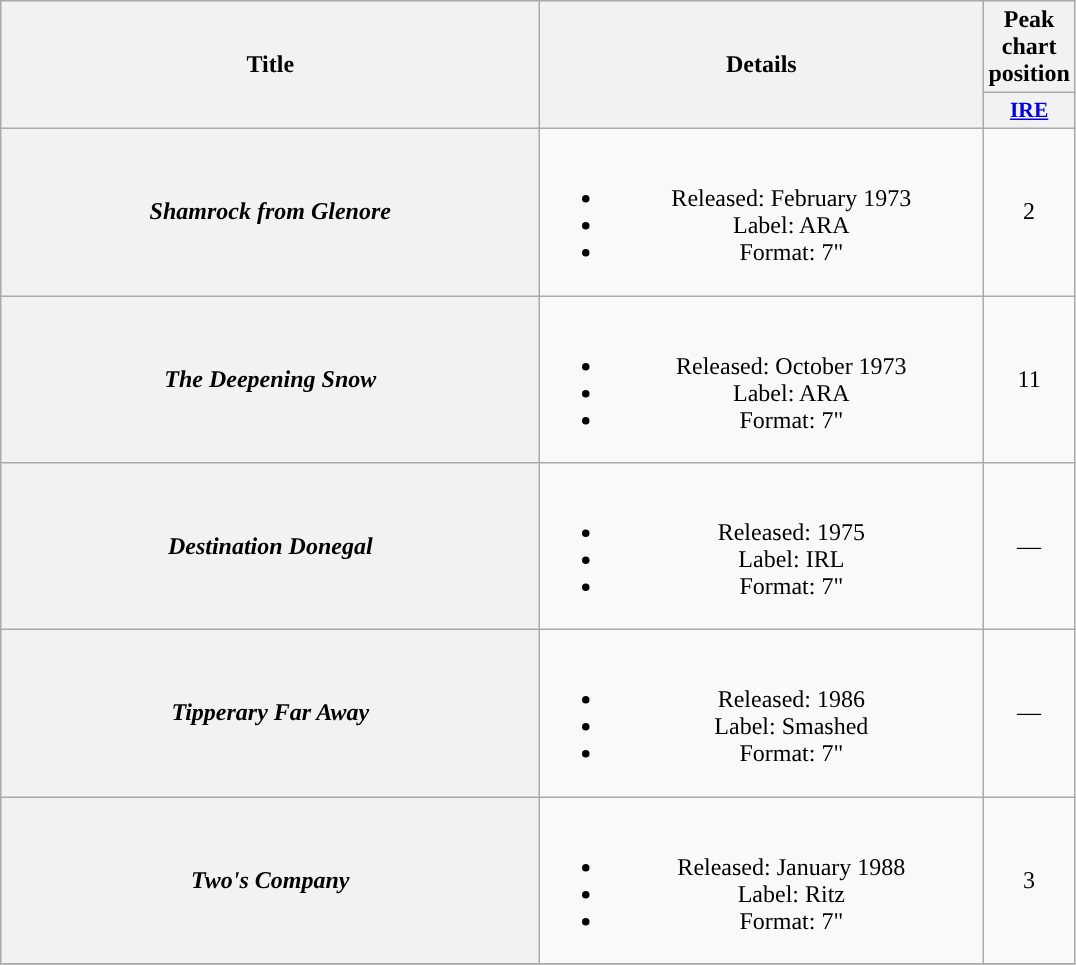<table class="wikitable plainrowheaders" style="text-align:center;">
<tr>
<th style="width:22em;" rowspan="2">Title</th>
<th style="width:18em;" rowspan="2">Details</th>
<th scope="col" colspan="1">Peak chart<br>position</th>
</tr>
<tr>
<th scope="col" style="width:2.5em; font-size:90%;"><a href='#'>IRE</a><br></th>
</tr>
<tr>
<th scope = "row"><em>Shamrock from Glenore</em></th>
<td><br><ul><li>Released: February 1973</li><li>Label: ARA</li><li>Format: 7"</li></ul></td>
<td>2</td>
</tr>
<tr>
<th scope = "row"><em>The Deepening Snow</em></th>
<td><br><ul><li>Released: October 1973</li><li>Label: ARA</li><li>Format: 7"</li></ul></td>
<td>11</td>
</tr>
<tr>
<th scope = "row"><em>Destination Donegal</em></th>
<td><br><ul><li>Released: 1975</li><li>Label: IRL</li><li>Format: 7"</li></ul></td>
<td>—</td>
</tr>
<tr>
<th scope = "row"><em>Tipperary Far Away</em></th>
<td><br><ul><li>Released: 1986</li><li>Label: Smashed</li><li>Format: 7"</li></ul></td>
<td>—</td>
</tr>
<tr>
<th scope = "row"><em>Two's Company</em><br></th>
<td><br><ul><li>Released: January 1988</li><li>Label: Ritz</li><li>Format: 7"</li></ul></td>
<td>3</td>
</tr>
<tr>
</tr>
</table>
